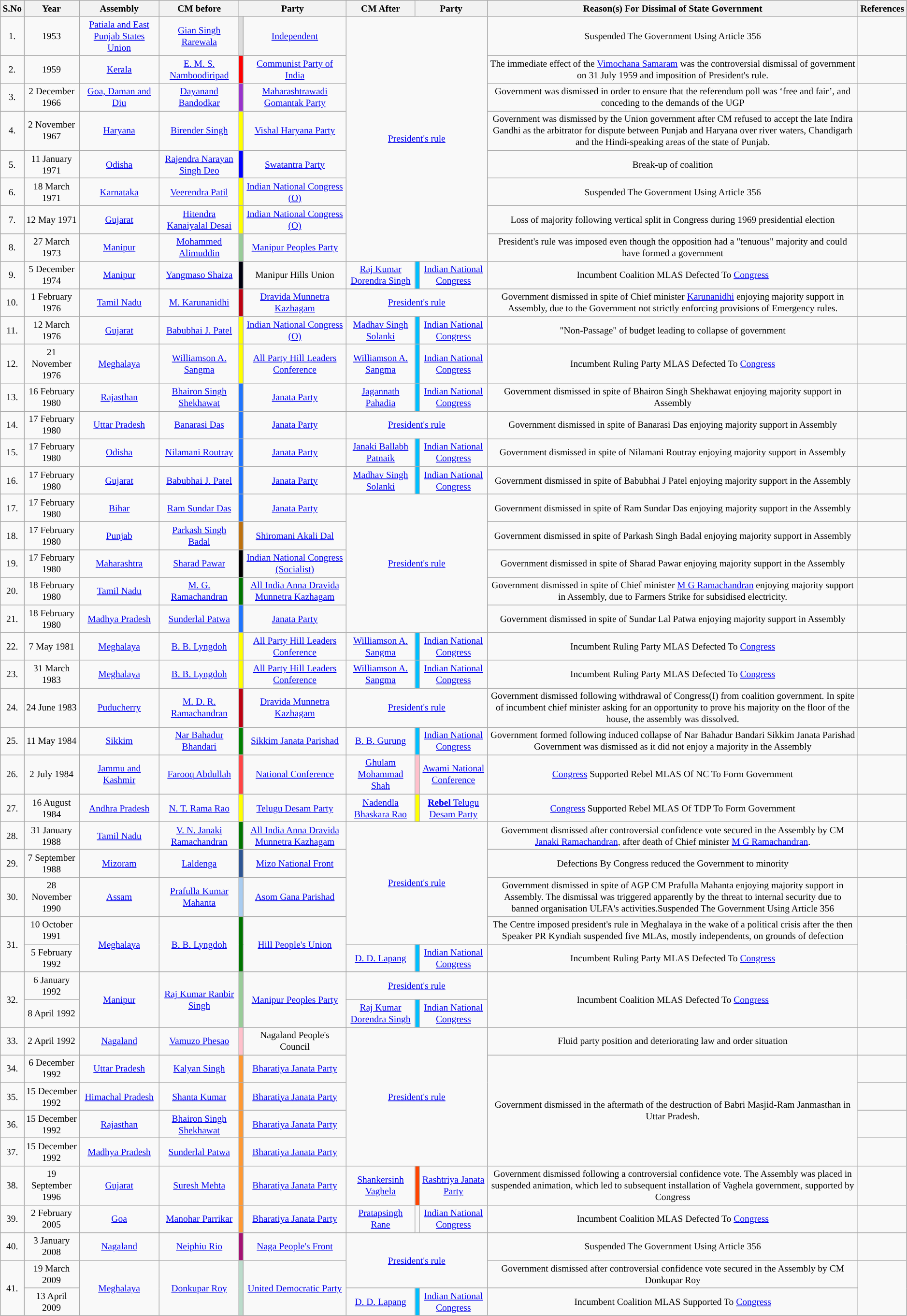<table class="wikitable sortable" style="text-align:center; font-size:small;">
<tr>
<th>S.No</th>
<th>Year</th>
<th>Assembly</th>
<th>CM before</th>
<th colspan="2">Party</th>
<th>CM After</th>
<th colspan="2">Party</th>
<th>Reason(s) For Dissimal of State Government</th>
<th>References</th>
</tr>
<tr>
<td>1.</td>
<td>1953</td>
<td><a href='#'>Patiala and East Punjab States Union</a></td>
<td><a href='#'>Gian Singh Rarewala</a></td>
<td bgcolor=#DDDDDD></td>
<td><a href='#'>Independent</a></td>
<td colspan="3" rowspan="8"><a href='#'>President's rule</a></td>
<td>Suspended The Government Using Article 356</td>
<td></td>
</tr>
<tr>
<td>2.</td>
<td>1959</td>
<td><a href='#'>Kerala</a></td>
<td><a href='#'>E. M. S. Namboodiripad</a></td>
<td bgcolor=#FF0000></td>
<td><a href='#'>Communist Party of India</a></td>
<td>The immediate effect of the <a href='#'>Vimochana Samaram</a> was the controversial dismissal of government on 31 July 1959 and imposition of President's rule.</td>
<td></td>
</tr>
<tr>
<td>3.</td>
<td>2 December 1966</td>
<td><a href='#'>Goa, Daman and Diu</a></td>
<td><a href='#'>Dayanand Bandodkar</a></td>
<td bgcolor=#9933CC></td>
<td><a href='#'>Maharashtrawadi Gomantak Party</a></td>
<td>Government was dismissed in order to ensure that the referendum poll was ‘free and fair’, and conceding to the demands of the UGP</td>
<td></td>
</tr>
<tr>
<td>4.</td>
<td>2 November 1967</td>
<td><a href='#'>Haryana</a></td>
<td><a href='#'>Birender Singh</a></td>
<td bgcolor=#FFFF00></td>
<td><a href='#'>Vishal Haryana Party</a></td>
<td>Government was dismissed by the Union government after CM refused to accept the late Indira Gandhi as the arbitrator for dispute between Punjab and Haryana over river waters, Chandigarh and the Hindi-speaking areas of the state of Punjab.</td>
<td></td>
</tr>
<tr>
<td>5.</td>
<td>11 January 1971</td>
<td><a href='#'>Odisha</a></td>
<td><a href='#'>Rajendra Narayan Singh Deo</a></td>
<td bgcolor=Blue></td>
<td><a href='#'>Swatantra Party</a></td>
<td>Break-up of coalition</td>
<td></td>
</tr>
<tr>
<td>6.</td>
<td>18 March 1971</td>
<td><a href='#'>Karnataka</a></td>
<td><a href='#'>Veerendra Patil</a></td>
<td bgcolor=#FFFF00></td>
<td><a href='#'>Indian National Congress (O)</a></td>
<td>Suspended The Government Using Article 356</td>
<td></td>
</tr>
<tr>
<td>7.</td>
<td>12 May 1971</td>
<td><a href='#'>Gujarat</a></td>
<td><a href='#'>Hitendra Kanaiyalal Desai</a></td>
<td bgcolor=#FFFF00></td>
<td><a href='#'>Indian National Congress (O)</a></td>
<td>Loss of majority following vertical split in Congress during 1969 presidential election</td>
<td></td>
</tr>
<tr>
<td>8.</td>
<td>27 March 1973</td>
<td><a href='#'>Manipur</a></td>
<td><a href='#'>Mohammed Alimuddin</a></td>
<td bgcolor=#99CC99></td>
<td><a href='#'>Manipur Peoples Party</a></td>
<td>President's rule was imposed even though the opposition had a "tenuous" majority and could have formed a government</td>
<td></td>
</tr>
<tr>
<td>9.</td>
<td>5 December 1974</td>
<td><a href='#'>Manipur</a></td>
<td><a href='#'>Yangmaso Shaiza</a></td>
<td bgcolor=#purple></td>
<td>Manipur Hills Union</td>
<td><a href='#'>Raj Kumar Dorendra Singh</a></td>
<td bgcolor=#00BFFF></td>
<td><a href='#'>Indian National Congress</a></td>
<td>Incumbent Coalition MLAS Defected To <a href='#'>Congress</a></td>
<td></td>
</tr>
<tr>
<td>10.</td>
<td>1 February 1976</td>
<td><a href='#'>Tamil Nadu</a></td>
<td><a href='#'>M. Karunanidhi</a></td>
<td bgcolor=#BC0111></td>
<td><a href='#'>Dravida Munnetra Kazhagam</a></td>
<td colspan="3"><a href='#'>President's rule</a></td>
<td>Government dismissed in spite of Chief minister <a href='#'>Karunanidhi</a> enjoying majority support in Assembly, due to the Government not strictly enforcing provisions of Emergency rules.</td>
<td></td>
</tr>
<tr>
<td>11.</td>
<td>12 March 1976</td>
<td><a href='#'>Gujarat</a></td>
<td><a href='#'>Babubhai J. Patel</a></td>
<td bgcolor=#FFFF00></td>
<td><a href='#'>Indian National Congress (O)</a></td>
<td><a href='#'>Madhav Singh Solanki</a></td>
<td bgcolor=#00BFFF></td>
<td><a href='#'>Indian National Congress</a></td>
<td>"Non-Passage" of budget leading to collapse of government</td>
<td></td>
</tr>
<tr>
<td>12.</td>
<td>21 November 1976</td>
<td><a href='#'>Meghalaya</a></td>
<td><a href='#'>Williamson A. Sangma</a></td>
<td bgcolor=#FFFF00></td>
<td><a href='#'>All Party Hill Leaders Conference</a></td>
<td><a href='#'>Williamson A. Sangma</a></td>
<td bgcolor=#00BFFF></td>
<td><a href='#'>Indian National Congress</a></td>
<td>Incumbent Ruling Party MLAS Defected To <a href='#'>Congress</a></td>
<td></td>
</tr>
<tr>
<td>13.</td>
<td>16 February 1980</td>
<td><a href='#'>Rajasthan</a></td>
<td><a href='#'>Bhairon Singh Shekhawat</a></td>
<td bgcolor=#1F75FE></td>
<td><a href='#'>Janata Party</a></td>
<td><a href='#'>Jagannath Pahadia</a></td>
<td bgcolor=#00BFFF></td>
<td><a href='#'>Indian National Congress</a></td>
<td>Government dismissed in spite of Bhairon Singh Shekhawat enjoying majority support in Assembly</td>
<td></td>
</tr>
<tr>
<td>14.</td>
<td>17 February 1980</td>
<td><a href='#'>Uttar Pradesh</a></td>
<td><a href='#'>Banarasi Das</a></td>
<td bgcolor=#1F75FE></td>
<td><a href='#'>Janata Party</a></td>
<td colspan="3"><a href='#'>President's rule</a></td>
<td>Government dismissed in spite of Banarasi Das enjoying majority support in Assembly</td>
<td></td>
</tr>
<tr>
<td>15.</td>
<td>17 February 1980</td>
<td><a href='#'>Odisha</a></td>
<td><a href='#'>Nilamani Routray</a></td>
<td bgcolor=#1F75FE></td>
<td><a href='#'>Janata Party</a></td>
<td><a href='#'>Janaki Ballabh Patnaik</a></td>
<td bgcolor=#00BFFF></td>
<td><a href='#'>Indian National Congress</a></td>
<td>Government dismissed in spite of Nilamani Routray enjoying majority support in Assembly</td>
<td></td>
</tr>
<tr>
<td>16.</td>
<td>17 February 1980</td>
<td><a href='#'>Gujarat</a></td>
<td><a href='#'>Babubhai J. Patel</a></td>
<td bgcolor=#1F75FE></td>
<td><a href='#'>Janata Party</a></td>
<td><a href='#'>Madhav Singh Solanki</a></td>
<td bgcolor=#00BFFF></td>
<td><a href='#'>Indian National Congress</a></td>
<td>Government dismissed in spite of Babubhai J Patel enjoying majority support in the Assembly</td>
<td></td>
</tr>
<tr>
<td>17.</td>
<td>17 February 1980</td>
<td><a href='#'>Bihar</a></td>
<td><a href='#'>Ram Sundar Das</a></td>
<td bgcolor=#1F75FE></td>
<td><a href='#'>Janata Party</a></td>
<td colspan="3" rowspan="5"><a href='#'>President's rule</a></td>
<td>Government dismissed in spite of Ram Sundar Das enjoying majority support in the Assembly</td>
<td></td>
</tr>
<tr>
<td>18.</td>
<td>17 February 1980</td>
<td><a href='#'>Punjab</a></td>
<td><a href='#'>Parkash Singh Badal</a></td>
<td bgcolor=#BD710F></td>
<td><a href='#'>Shiromani Akali Dal</a></td>
<td>Government dismissed in spite of Parkash Singh Badal enjoying majority support in Assembly</td>
<td></td>
</tr>
<tr>
<td>19.</td>
<td>17 February 1980</td>
<td><a href='#'>Maharashtra</a></td>
<td><a href='#'>Sharad Pawar</a></td>
<td bgcolor=#000000></td>
<td><a href='#'>Indian National Congress (Socialist)</a></td>
<td>Government dismissed in spite of Sharad Pawar enjoying majority support in the Assembly</td>
<td></td>
</tr>
<tr>
<td>20.</td>
<td>18 February 1980</td>
<td><a href='#'>Tamil Nadu</a></td>
<td><a href='#'>M. G. Ramachandran</a></td>
<td bgcolor=#007500></td>
<td><a href='#'>All India Anna Dravida Munnetra Kazhagam</a></td>
<td>Government dismissed in spite of Chief minister <a href='#'>M G Ramachandran</a> enjoying majority support in Assembly, due to Farmers Strike for subsidised electricity.</td>
<td></td>
</tr>
<tr>
<td>21.</td>
<td>18 February 1980</td>
<td><a href='#'>Madhya Pradesh</a></td>
<td><a href='#'>Sunderlal Patwa</a></td>
<td bgcolor=#1F75FE></td>
<td><a href='#'>Janata Party</a></td>
<td>Government dismissed in spite of Sundar Lal Patwa enjoying majority support in Assembly</td>
<td></td>
</tr>
<tr>
<td>22.</td>
<td>7 May 1981</td>
<td><a href='#'>Meghalaya</a></td>
<td><a href='#'>B. B. Lyngdoh</a></td>
<td bgcolor=#FFFF00></td>
<td><a href='#'>All Party Hill Leaders Conference</a></td>
<td><a href='#'>Williamson A. Sangma</a></td>
<td bgcolor=#00BFFF></td>
<td><a href='#'>Indian National Congress</a></td>
<td>Incumbent Ruling Party MLAS Defected To <a href='#'>Congress</a></td>
<td></td>
</tr>
<tr>
<td>23.</td>
<td>31 March 1983</td>
<td><a href='#'>Meghalaya</a></td>
<td><a href='#'>B. B. Lyngdoh</a></td>
<td bgcolor=#FFFF00></td>
<td><a href='#'>All Party Hill Leaders Conference</a></td>
<td><a href='#'>Williamson A. Sangma</a></td>
<td bgcolor=#00BFFF></td>
<td><a href='#'>Indian National Congress</a></td>
<td>Incumbent Ruling Party MLAS Defected To <a href='#'>Congress</a></td>
<td></td>
</tr>
<tr>
<td>24.</td>
<td>24 June 1983</td>
<td><a href='#'>Puducherry</a></td>
<td><a href='#'>M. D. R. Ramachandran</a></td>
<td bgcolor=#BC0111></td>
<td><a href='#'>Dravida Munnetra Kazhagam</a></td>
<td colspan="3"><a href='#'>President's rule</a></td>
<td>Government dismissed following withdrawal of Congress(I) from coalition government. In spite of incumbent chief minister asking for an opportunity to prove his majority on the floor of the house, the assembly was dissolved.</td>
<td></td>
</tr>
<tr>
<td>25.</td>
<td>11 May 1984</td>
<td><a href='#'>Sikkim</a></td>
<td><a href='#'>Nar Bahadur Bhandari</a></td>
<td bgcolor=green></td>
<td><a href='#'>Sikkim Janata Parishad</a></td>
<td><a href='#'>B. B. Gurung</a></td>
<td bgcolor=#00BFFF></td>
<td><a href='#'>Indian National Congress</a></td>
<td>Government formed following induced collapse of Nar Bahadur Bandari Sikkim Janata Parishad Government was dismissed as it did not enjoy a majority in the Assembly</td>
<td></td>
</tr>
<tr>
<td>26.</td>
<td>2 July 1984</td>
<td><a href='#'>Jammu and Kashmir</a></td>
<td><a href='#'>Farooq Abdullah</a></td>
<td bgcolor=#FF4545></td>
<td><a href='#'>National Conference</a></td>
<td><a href='#'>Ghulam Mohammad Shah</a></td>
<td bgcolor=Pink></td>
<td><a href='#'>Awami National Conference</a></td>
<td><a href='#'>Congress</a> Supported Rebel MLAS Of NC To Form Government</td>
<td></td>
</tr>
<tr>
<td>27.</td>
<td>16 August 1984</td>
<td><a href='#'>Andhra Pradesh</a></td>
<td><a href='#'>N. T. Rama Rao</a></td>
<td bgcolor=#FFFF00></td>
<td><a href='#'>Telugu Desam Party</a></td>
<td><a href='#'>Nadendla Bhaskara Rao</a></td>
<td bgcolor=#FFFF00></td>
<td><a href='#'><strong>Rebel</strong> Telugu Desam Party</a></td>
<td><a href='#'>Congress</a> Supported Rebel MLAS Of TDP To Form Government</td>
<td></td>
</tr>
<tr>
<td>28.</td>
<td>31 January 1988</td>
<td><a href='#'>Tamil Nadu</a></td>
<td><a href='#'>V. N. Janaki Ramachandran</a></td>
<td bgcolor=#007500></td>
<td><a href='#'>All India Anna Dravida Munnetra Kazhagam</a></td>
<td colspan="3" rowspan="4"><a href='#'>President's rule</a></td>
<td>Government dismissed after controversial confidence vote secured in the Assembly by CM <a href='#'>Janaki Ramachandran</a>, after death of Chief minister <a href='#'>M G Ramachandran</a>.</td>
<td></td>
</tr>
<tr>
<td>29.</td>
<td>7 September 1988</td>
<td><a href='#'>Mizoram</a></td>
<td><a href='#'>Laldenga</a></td>
<td bgcolor=#2E5694></td>
<td><a href='#'>Mizo National Front</a></td>
<td>Defections By Congress reduced the Government to minority</td>
<td></td>
</tr>
<tr>
<td>30.</td>
<td>28 November 1990</td>
<td><a href='#'>Assam</a></td>
<td><a href='#'>Prafulla Kumar Mahanta</a></td>
<td bgcolor=#A99CCFF></td>
<td><a href='#'>Asom Gana Parishad</a></td>
<td>Government dismissed in spite of AGP CM Prafulla Mahanta enjoying majority support in Assembly. The dismissal was triggered apparently by the threat to internal security due to banned organisation ULFA's activities.Suspended The Government Using Article 356</td>
<td></td>
</tr>
<tr>
<td rowspan="2">31.</td>
<td>10 October 1991</td>
<td rowspan="2"><a href='#'>Meghalaya</a></td>
<td rowspan="2"><a href='#'>B. B. Lyngdoh</a></td>
<td rowspan="2" bgcolor=#007500></td>
<td rowspan="2"><a href='#'>Hill People's Union</a></td>
<td>The Centre imposed president's rule in Meghalaya in the wake of a political crisis after the then Speaker PR Kyndiah suspended five MLAs, mostly independents, on grounds of defection</td>
<td rowspan="2"></td>
</tr>
<tr>
<td>5 February 1992</td>
<td><a href='#'>D. D. Lapang</a></td>
<td bgcolor=#00BFFF></td>
<td><a href='#'>Indian National Congress</a></td>
<td>Incumbent Ruling Party MLAS Defected To <a href='#'>Congress</a></td>
</tr>
<tr>
<td rowspan="2">32.</td>
<td>6 January 1992</td>
<td rowspan="2"><a href='#'>Manipur</a></td>
<td rowspan="2"><a href='#'>Raj Kumar Ranbir Singh</a></td>
<td rowspan="2" bgcolor=#99CC99></td>
<td rowspan="2"><a href='#'>Manipur Peoples Party</a></td>
<td colspan="3"><a href='#'>President's rule</a></td>
<td rowspan="2">Incumbent Coalition MLAS Defected To <a href='#'>Congress</a></td>
<td rowspan="2"></td>
</tr>
<tr>
<td>8 April 1992</td>
<td><a href='#'>Raj Kumar Dorendra Singh</a></td>
<td bgcolor=#00BFFF></td>
<td><a href='#'>Indian National Congress</a></td>
</tr>
<tr>
<td>33.</td>
<td>2 April 1992</td>
<td><a href='#'>Nagaland</a></td>
<td><a href='#'>Vamuzo Phesao</a></td>
<td bgcolor=#FFC0CB></td>
<td>Nagaland People's Council</td>
<td colspan="3" rowspan="5"><a href='#'>President's rule</a></td>
<td>Fluid party position and deteriorating law and order situation</td>
<td></td>
</tr>
<tr>
<td>34.</td>
<td>6 December 1992</td>
<td><a href='#'>Uttar Pradesh</a></td>
<td><a href='#'>Kalyan Singh</a></td>
<td bgcolor=#FF9933></td>
<td><a href='#'>Bharatiya Janata Party</a></td>
<td rowspan="4">Government dismissed in the aftermath of the destruction of Babri Masjid-Ram Janmasthan in Uttar Pradesh.</td>
<td></td>
</tr>
<tr>
<td>35.</td>
<td>15 December 1992</td>
<td><a href='#'>Himachal Pradesh</a></td>
<td><a href='#'>Shanta Kumar</a></td>
<td bgcolor=#FF9933></td>
<td><a href='#'>Bharatiya Janata Party</a></td>
<td></td>
</tr>
<tr>
<td>36.</td>
<td>15 December 1992</td>
<td><a href='#'>Rajasthan</a></td>
<td><a href='#'>Bhairon Singh Shekhawat</a></td>
<td bgcolor=#FF9933></td>
<td><a href='#'>Bharatiya Janata Party</a></td>
<td></td>
</tr>
<tr>
<td>37.</td>
<td>15 December 1992</td>
<td><a href='#'>Madhya Pradesh</a></td>
<td><a href='#'>Sunderlal Patwa</a></td>
<td bgcolor=#FF9933></td>
<td><a href='#'>Bharatiya Janata Party</a></td>
<td></td>
</tr>
<tr>
<td>38.</td>
<td>19 September 1996</td>
<td><a href='#'>Gujarat</a></td>
<td><a href='#'>Suresh Mehta</a></td>
<td bgcolor=#FF9933></td>
<td><a href='#'>Bharatiya Janata Party</a></td>
<td><a href='#'>Shankersinh Vaghela</a></td>
<td bgcolor=#FF4500></td>
<td><a href='#'>Rashtriya Janata Party</a></td>
<td>Government dismissed following a controversial confidence vote. The Assembly was placed in suspended animation, which led to subsequent installation of Vaghela government, supported by Congress</td>
<td></td>
</tr>
<tr>
<td>39.</td>
<td>2 February 2005</td>
<td><a href='#'>Goa</a></td>
<td><a href='#'>Manohar Parrikar</a></td>
<td bgcolor=#FF9933></td>
<td><a href='#'>Bharatiya Janata Party</a></td>
<td><a href='#'>Pratapsingh Rane</a></td>
<td></td>
<td><a href='#'>Indian National Congress</a></td>
<td>Incumbent Coalition MLAS Defected To <a href='#'>Congress</a></td>
<td></td>
</tr>
<tr>
<td>40.</td>
<td>3 January 2008</td>
<td><a href='#'>Nagaland</a></td>
<td><a href='#'>Neiphiu Rio</a></td>
<td bgcolor=#A41172></td>
<td><a href='#'>Naga People's Front</a></td>
<td colspan="3" rowspan="2"><a href='#'>President's rule</a></td>
<td>Suspended The Government Using Article 356</td>
<td></td>
</tr>
<tr>
<td rowspan="2">41.</td>
<td>19 March 2009</td>
<td rowspan="2"><a href='#'>Meghalaya</a></td>
<td rowspan="2"><a href='#'>Donkupar Roy</a></td>
<td rowspan="2" bgcolor=#BBDBCB></td>
<td rowspan="2"><a href='#'>United Democratic Party</a></td>
<td>Government dismissed after controversial confidence vote secured in the Assembly by CM Donkupar Roy</td>
<td rowspan="2"></td>
</tr>
<tr>
<td>13 April 2009</td>
<td><a href='#'>D. D. Lapang</a></td>
<td bgcolor=#00BFFF></td>
<td><a href='#'>Indian National Congress</a></td>
<td>Incumbent Coalition MLAS Supported To <a href='#'>Congress</a></td>
</tr>
</table>
